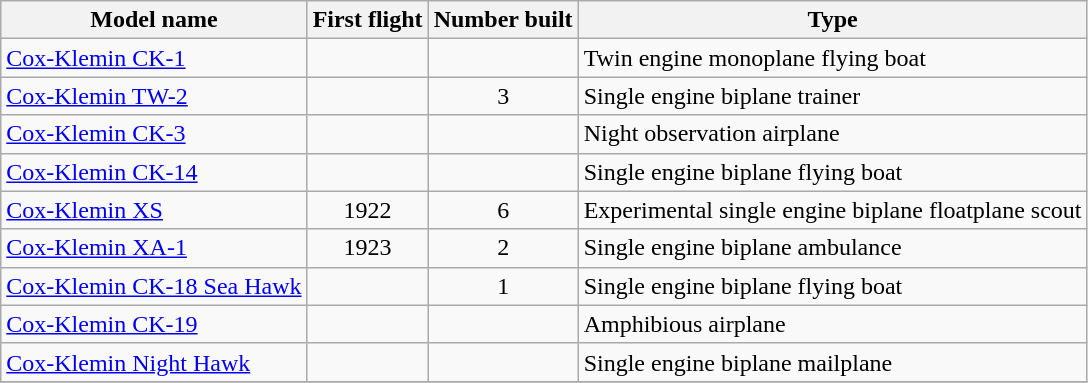<table class="wikitable sortable">
<tr>
<th>Model name</th>
<th>First flight</th>
<th>Number built</th>
<th>Type</th>
</tr>
<tr>
<td align=left><a href='#'>Cox-Klemin CK-1</a></td>
<td align=center></td>
<td align=center></td>
<td align=left>Twin engine monoplane flying boat</td>
</tr>
<tr>
<td align=left><a href='#'>Cox-Klemin TW-2</a></td>
<td align=center></td>
<td align=center>3</td>
<td align=left>Single engine biplane trainer</td>
</tr>
<tr>
<td align=left><a href='#'>Cox-Klemin CK-3</a></td>
<td align=center></td>
<td align=center></td>
<td align=left>Night observation airplane</td>
</tr>
<tr>
<td align=left><a href='#'>Cox-Klemin CK-14</a></td>
<td align=center></td>
<td align=center></td>
<td align=left>Single engine biplane flying boat</td>
</tr>
<tr>
<td align=left><a href='#'>Cox-Klemin XS</a></td>
<td align=center>1922</td>
<td align=center>6</td>
<td align=left>Experimental single engine biplane floatplane scout</td>
</tr>
<tr>
<td align=left><a href='#'>Cox-Klemin XA-1</a></td>
<td align=center>1923</td>
<td align=center>2</td>
<td align=left>Single engine biplane ambulance</td>
</tr>
<tr>
<td align=left><a href='#'>Cox-Klemin CK-18 Sea Hawk</a></td>
<td align=center></td>
<td align=center>1</td>
<td align=left>Single engine biplane flying boat</td>
</tr>
<tr>
<td align=left><a href='#'>Cox-Klemin CK-19</a></td>
<td align=center></td>
<td align=center></td>
<td align=left>Amphibious airplane</td>
</tr>
<tr>
<td align=left><a href='#'>Cox-Klemin Night Hawk</a></td>
<td align=center></td>
<td align=center></td>
<td align=left>Single engine biplane mailplane</td>
</tr>
<tr>
</tr>
</table>
